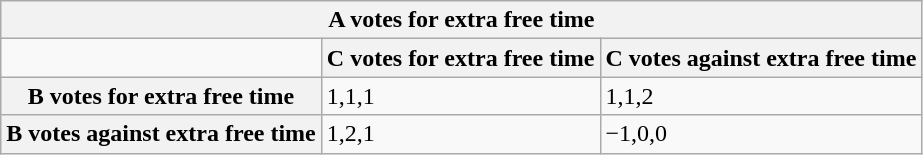<table class="wikitable defaultcenter">
<tr>
<th colspan="3" >A votes for extra free time</th>
</tr>
<tr>
<td></td>
<th>C votes for extra free time</th>
<th>C votes against extra free time</th>
</tr>
<tr>
<th>B votes for extra free time</th>
<td>1,1,1</td>
<td>1,1,2</td>
</tr>
<tr>
<th>B votes against extra free time</th>
<td>1,2,1</td>
<td>−1,0,0</td>
</tr>
</table>
